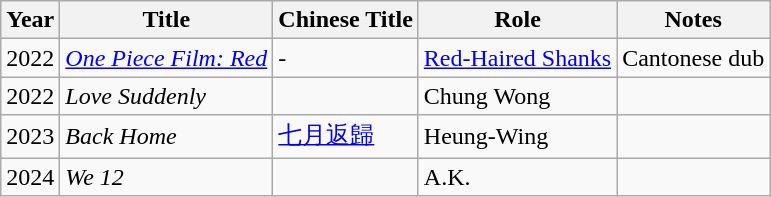<table class="wikitable sortable">
<tr>
<th>Year</th>
<th>Title</th>
<th>Chinese Title</th>
<th>Role</th>
<th class="unsortable">Notes</th>
</tr>
<tr>
<td>2022</td>
<td><em><a href='#'>One Piece Film: Red</a></em></td>
<td>-</td>
<td><a href='#'>Red-Haired Shanks</a></td>
<td>Cantonese dub</td>
</tr>
<tr>
<td>2022</td>
<td><em>Love Suddenly</em></td>
<td></td>
<td>Chung Wong</td>
<td></td>
</tr>
<tr>
<td>2023</td>
<td><em>Back Home</em></td>
<td><a href='#'>七月返歸</a></td>
<td>Heung-Wing</td>
<td></td>
</tr>
<tr>
<td>2024</td>
<td><em>We 12</em></td>
<td></td>
<td>A.K.</td>
<td></td>
</tr>
</table>
